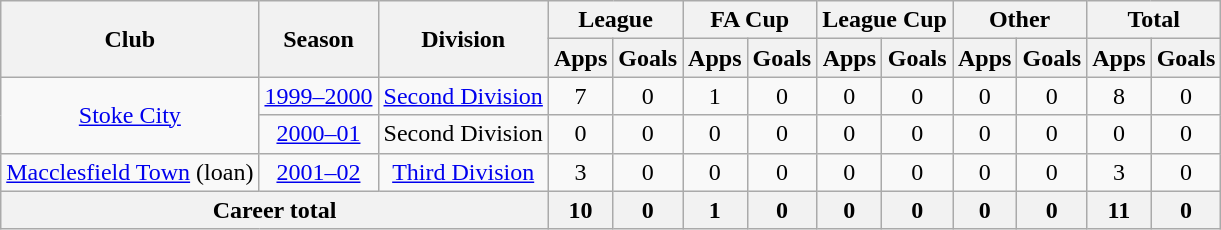<table class="wikitable" style="text-align: center;">
<tr>
<th rowspan="2">Club</th>
<th rowspan="2">Season</th>
<th rowspan="2">Division</th>
<th colspan="2">League</th>
<th colspan="2">FA Cup</th>
<th colspan="2">League Cup</th>
<th colspan="2">Other</th>
<th colspan="2">Total</th>
</tr>
<tr>
<th>Apps</th>
<th>Goals</th>
<th>Apps</th>
<th>Goals</th>
<th>Apps</th>
<th>Goals</th>
<th>Apps</th>
<th>Goals</th>
<th>Apps</th>
<th>Goals</th>
</tr>
<tr>
<td rowspan="2"><a href='#'>Stoke City</a></td>
<td><a href='#'>1999–2000</a></td>
<td><a href='#'>Second Division</a></td>
<td>7</td>
<td>0</td>
<td>1</td>
<td>0</td>
<td>0</td>
<td>0</td>
<td>0</td>
<td>0</td>
<td>8</td>
<td>0</td>
</tr>
<tr>
<td><a href='#'>2000–01</a></td>
<td>Second Division</td>
<td>0</td>
<td>0</td>
<td>0</td>
<td>0</td>
<td>0</td>
<td>0</td>
<td>0</td>
<td>0</td>
<td>0</td>
<td>0</td>
</tr>
<tr>
<td><a href='#'>Macclesfield Town</a> (loan)</td>
<td><a href='#'>2001–02</a></td>
<td><a href='#'>Third Division</a></td>
<td>3</td>
<td>0</td>
<td>0</td>
<td>0</td>
<td>0</td>
<td>0</td>
<td>0</td>
<td>0</td>
<td>3</td>
<td>0</td>
</tr>
<tr>
<th colspan="3">Career total</th>
<th>10</th>
<th>0</th>
<th>1</th>
<th>0</th>
<th>0</th>
<th>0</th>
<th>0</th>
<th>0</th>
<th>11</th>
<th>0</th>
</tr>
</table>
